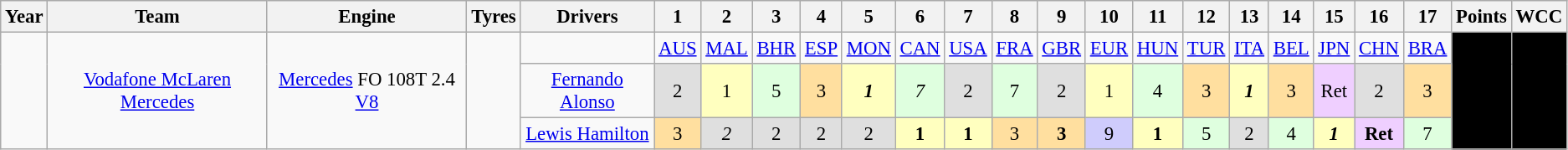<table class="wikitable" border="1" style="text-align:center; font-size:95%;">
<tr>
<th>Year</th>
<th>Team</th>
<th>Engine</th>
<th>Tyres</th>
<th>Drivers</th>
<th>1</th>
<th>2</th>
<th>3</th>
<th>4</th>
<th>5</th>
<th>6</th>
<th>7</th>
<th>8</th>
<th>9</th>
<th>10</th>
<th>11</th>
<th>12</th>
<th>13</th>
<th>14</th>
<th>15</th>
<th>16</th>
<th>17</th>
<th>Points</th>
<th>WCC</th>
</tr>
<tr>
<td rowspan="3"></td>
<td rowspan="3"><a href='#'>Vodafone McLaren Mercedes</a></td>
<td rowspan="3"><a href='#'>Mercedes</a> FO 108T 2.4 <a href='#'>V8</a></td>
<td rowspan="3"></td>
<td></td>
<td><a href='#'>AUS</a></td>
<td><a href='#'>MAL</a></td>
<td><a href='#'>BHR</a></td>
<td><a href='#'>ESP</a></td>
<td><a href='#'>MON</a></td>
<td><a href='#'>CAN</a></td>
<td><a href='#'>USA</a></td>
<td><a href='#'>FRA</a></td>
<td><a href='#'>GBR</a></td>
<td><a href='#'>EUR</a></td>
<td><a href='#'>HUN</a></td>
<td><a href='#'>TUR</a></td>
<td><a href='#'>ITA</a></td>
<td><a href='#'>BEL</a></td>
<td><a href='#'>JPN</a></td>
<td><a href='#'>CHN</a></td>
<td><a href='#'>BRA</a></td>
<td rowspan="3" style="background-color:#000000"><span><strong>DSQ‡</strong></span></td>
<td rowspan="3" style="background-color:#000000"><span><strong>EX*</strong></span></td>
</tr>
<tr>
<td> <a href='#'>Fernando Alonso</a></td>
<td style="background-color:#DFDFDF">2</td>
<td style="background-color:#FFFFBF">1</td>
<td style="background-color:#DFFFDF">5</td>
<td style="background-color:#FFDF9F">3</td>
<td style="background-color:#FFFFBF"><strong><em>1</em></strong></td>
<td style="background-color:#DFFFDF"><em>7</em></td>
<td style="background-color:#DFDFDF">2</td>
<td style="background-color:#DFFFDF">7</td>
<td style="background-color:#DFDFDF">2</td>
<td style="background-color:#FFFFBF">1</td>
<td style="background-color:#DFFFDF">4</td>
<td style="background-color:#FFDF9F">3</td>
<td style="background-color:#FFFFBF"><strong><em>1</em></strong></td>
<td style="background-color:#FFDF9F">3</td>
<td style="background-color:#EFCFFF">Ret</td>
<td style="background-color:#DFDFDF">2</td>
<td style="background-color:#FFDF9F">3</td>
</tr>
<tr>
<td> <a href='#'>Lewis Hamilton</a></td>
<td style="background-color:#FFDF9F">3</td>
<td style="background-color:#DFDFDF"><em>2</em></td>
<td style="background-color:#DFDFDF">2</td>
<td style="background-color:#DFDFDF">2</td>
<td style="background-color:#DFDFDF">2</td>
<td style="background-color:#FFFFBF"><strong>1</strong></td>
<td style="background-color:#FFFFBF"><strong>1</strong></td>
<td style="background-color:#FFDF9F">3</td>
<td style="background-color:#FFDF9F"><strong>3</strong></td>
<td style="background-color:#CFCCFC">9</td>
<td style="background-color:#FFFFBF"><strong>1</strong></td>
<td style="background-color:#DFFFDF">5</td>
<td style="background-color:#DFDFDF">2</td>
<td style="background-color:#DFFFDF">4</td>
<td style="background-color:#FFFFBF"><strong><em>1</em></strong></td>
<td style="background-color:#EFCFFF"><strong>Ret</strong></td>
<td style="background-color:#DFFFDF">7</td>
</tr>
</table>
